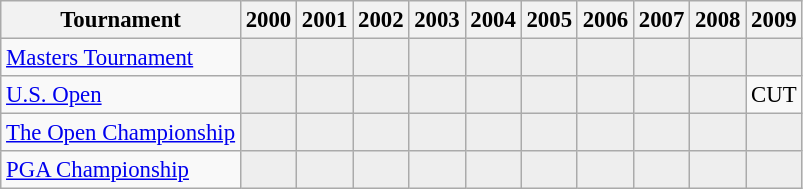<table class="wikitable" style="font-size:95%;text-align:center;">
<tr>
<th>Tournament</th>
<th>2000</th>
<th>2001</th>
<th>2002</th>
<th>2003</th>
<th>2004</th>
<th>2005</th>
<th>2006</th>
<th>2007</th>
<th>2008</th>
<th>2009</th>
</tr>
<tr>
<td align=left><a href='#'>Masters Tournament</a></td>
<td style="background:#eeeeee;"></td>
<td style="background:#eeeeee;"></td>
<td style="background:#eeeeee;"></td>
<td style="background:#eeeeee;"></td>
<td style="background:#eeeeee;"></td>
<td style="background:#eeeeee;"></td>
<td style="background:#eeeeee;"></td>
<td style="background:#eeeeee;"></td>
<td style="background:#eeeeee;"></td>
<td style="background:#eeeeee;"></td>
</tr>
<tr>
<td align=left><a href='#'>U.S. Open</a></td>
<td style="background:#eeeeee;"></td>
<td style="background:#eeeeee;"></td>
<td style="background:#eeeeee;"></td>
<td style="background:#eeeeee;"></td>
<td style="background:#eeeeee;"></td>
<td style="background:#eeeeee;"></td>
<td style="background:#eeeeee;"></td>
<td style="background:#eeeeee;"></td>
<td style="background:#eeeeee;"></td>
<td>CUT</td>
</tr>
<tr>
<td align=left><a href='#'>The Open Championship</a></td>
<td style="background:#eeeeee;"></td>
<td style="background:#eeeeee;"></td>
<td style="background:#eeeeee;"></td>
<td style="background:#eeeeee;"></td>
<td style="background:#eeeeee;"></td>
<td style="background:#eeeeee;"></td>
<td style="background:#eeeeee;"></td>
<td style="background:#eeeeee;"></td>
<td style="background:#eeeeee;"></td>
<td style="background:#eeeeee;"></td>
</tr>
<tr>
<td align=left><a href='#'>PGA Championship</a></td>
<td style="background:#eeeeee;"></td>
<td style="background:#eeeeee;"></td>
<td style="background:#eeeeee;"></td>
<td style="background:#eeeeee;"></td>
<td style="background:#eeeeee;"></td>
<td style="background:#eeeeee;"></td>
<td style="background:#eeeeee;"></td>
<td style="background:#eeeeee;"></td>
<td style="background:#eeeeee;"></td>
<td style="background:#eeeeee;"></td>
</tr>
</table>
